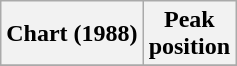<table class="wikitable sortable plainrowheaders">
<tr>
<th scope="col">Chart (1988)</th>
<th scope="col">Peak<br>position</th>
</tr>
<tr>
</tr>
</table>
